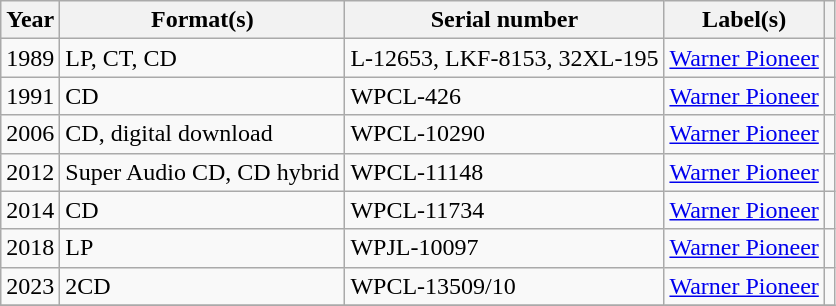<table class="wikitable sortable plainrowheaders">
<tr>
<th scope="col">Year</th>
<th scope="col">Format(s)</th>
<th scope="col">Serial number</th>
<th scope="col">Label(s)</th>
<th scope="col"></th>
</tr>
<tr>
<td>1989</td>
<td>LP, CT, CD</td>
<td>L-12653, LKF-8153, 32XL-195</td>
<td><a href='#'>Warner Pioneer</a></td>
<td></td>
</tr>
<tr>
<td>1991</td>
<td>CD</td>
<td>WPCL-426</td>
<td><a href='#'>Warner Pioneer</a></td>
<td></td>
</tr>
<tr>
<td>2006</td>
<td>CD, digital download</td>
<td>WPCL-10290</td>
<td><a href='#'>Warner Pioneer</a></td>
<td></td>
</tr>
<tr>
<td>2012</td>
<td>Super Audio CD, CD hybrid</td>
<td>WPCL-11148</td>
<td><a href='#'>Warner Pioneer</a></td>
<td></td>
</tr>
<tr>
<td>2014</td>
<td>CD</td>
<td>WPCL-11734</td>
<td><a href='#'>Warner Pioneer</a></td>
<td></td>
</tr>
<tr>
<td>2018</td>
<td>LP</td>
<td>WPJL-10097</td>
<td><a href='#'>Warner Pioneer</a></td>
<td></td>
</tr>
<tr>
<td>2023</td>
<td>2CD</td>
<td>WPCL-13509/10</td>
<td><a href='#'>Warner Pioneer</a></td>
<td></td>
</tr>
<tr>
</tr>
</table>
